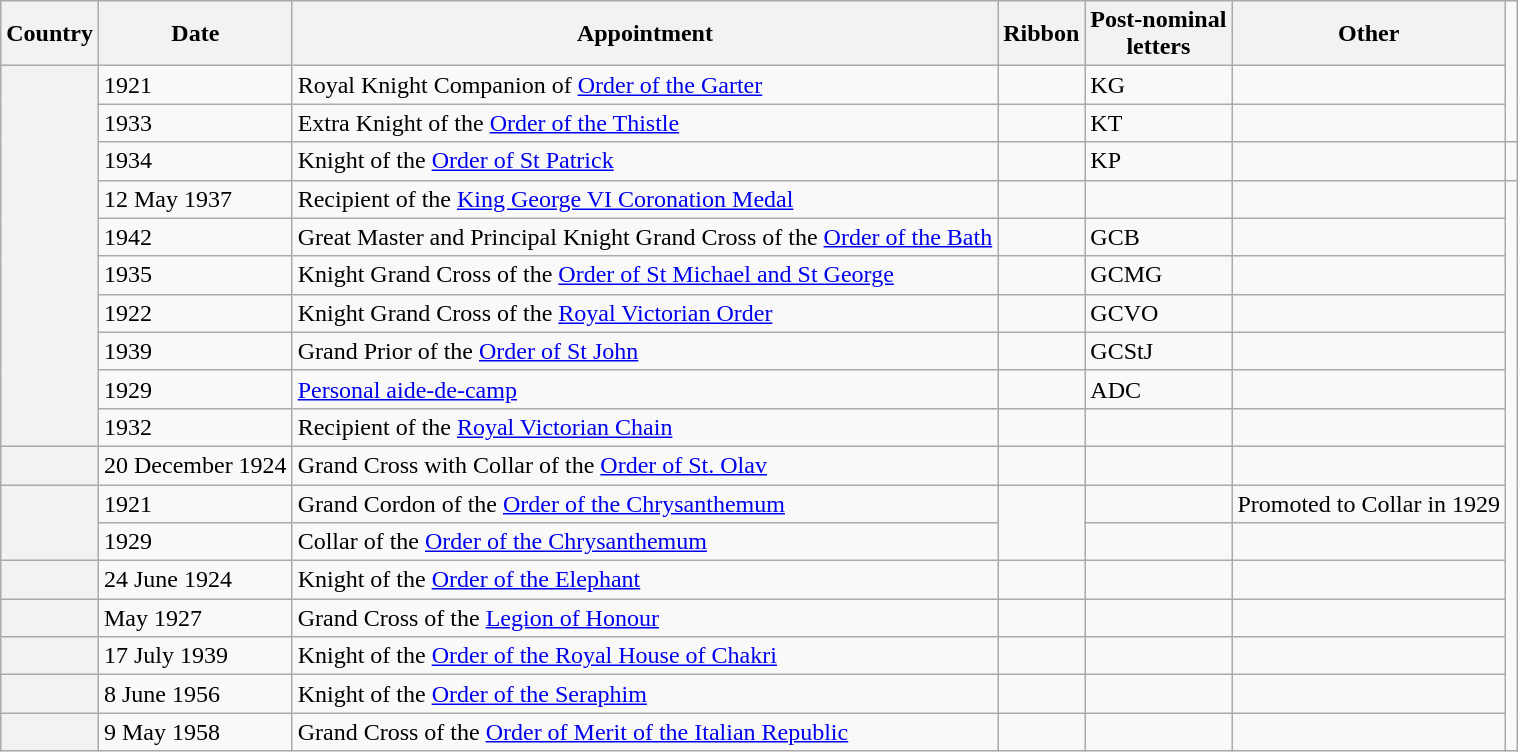<table class="wikitable plainrowheaders">
<tr>
<th scope="col">Country</th>
<th scope="col">Date</th>
<th scope="col">Appointment</th>
<th scope="col">Ribbon</th>
<th scope="col">Post-nominal<br>letters</th>
<th>Other</th>
</tr>
<tr>
<th rowspan="10"></th>
<td>1921</td>
<td>Royal Knight Companion of <a href='#'>Order of the Garter</a></td>
<td></td>
<td>KG</td>
<td></td>
</tr>
<tr>
<td>1933</td>
<td>Extra Knight of the <a href='#'>Order of the Thistle</a></td>
<td></td>
<td>KT</td>
<td></td>
</tr>
<tr>
<td>1934</td>
<td>Knight of the <a href='#'>Order of St Patrick</a></td>
<td></td>
<td>KP</td>
<td></td>
<td></td>
</tr>
<tr>
<td>12 May 1937</td>
<td>Recipient of the <a href='#'>King George VI Coronation Medal</a></td>
<td></td>
<td></td>
<td></td>
</tr>
<tr>
<td>1942</td>
<td>Great Master and Principal Knight Grand Cross of the <a href='#'>Order of the Bath</a></td>
<td></td>
<td>GCB</td>
<td></td>
</tr>
<tr>
<td>1935</td>
<td>Knight Grand Cross of the <a href='#'>Order of St Michael and St George</a></td>
<td></td>
<td>GCMG</td>
<td></td>
</tr>
<tr>
<td>1922</td>
<td>Knight Grand Cross of the <a href='#'>Royal Victorian Order</a></td>
<td></td>
<td>GCVO</td>
<td></td>
</tr>
<tr>
<td>1939</td>
<td>Grand Prior of the <a href='#'>Order of St John</a></td>
<td></td>
<td>GCStJ</td>
<td></td>
</tr>
<tr>
<td>1929</td>
<td><a href='#'>Personal aide-de-camp</a></td>
<td></td>
<td>ADC</td>
<td></td>
</tr>
<tr>
<td>1932</td>
<td>Recipient of the <a href='#'>Royal Victorian Chain</a></td>
<td></td>
<td></td>
<td></td>
</tr>
<tr>
<th></th>
<td>20 December 1924</td>
<td>Grand Cross with Collar of the <a href='#'>Order of St. Olav</a></td>
<td></td>
<td></td>
<td></td>
</tr>
<tr>
<th rowspan="2"></th>
<td>1921</td>
<td>Grand Cordon of the <a href='#'>Order of the Chrysanthemum</a></td>
<td rowspan="2"></td>
<td></td>
<td> Promoted to Collar in 1929</td>
</tr>
<tr>
<td>1929</td>
<td>Collar of the <a href='#'>Order of the Chrysanthemum</a></td>
<td></td>
<td></td>
</tr>
<tr>
<th></th>
<td>24 June 1924</td>
<td>Knight of the <a href='#'>Order of the Elephant</a></td>
<td></td>
<td></td>
<td></td>
</tr>
<tr>
<th></th>
<td>May 1927</td>
<td>Grand Cross of the <a href='#'>Legion of Honour</a></td>
<td></td>
<td></td>
<td></td>
</tr>
<tr>
<th></th>
<td>17 July 1939</td>
<td>Knight of the <a href='#'>Order of the Royal House of Chakri</a></td>
<td></td>
<td></td>
<td></td>
</tr>
<tr>
<th></th>
<td>8 June 1956</td>
<td>Knight of the <a href='#'>Order of the Seraphim</a></td>
<td></td>
<td></td>
<td></td>
</tr>
<tr>
<th></th>
<td>9 May 1958</td>
<td>Grand Cross of the <a href='#'>Order of Merit of the Italian Republic</a></td>
<td></td>
<td></td>
<td></td>
</tr>
</table>
